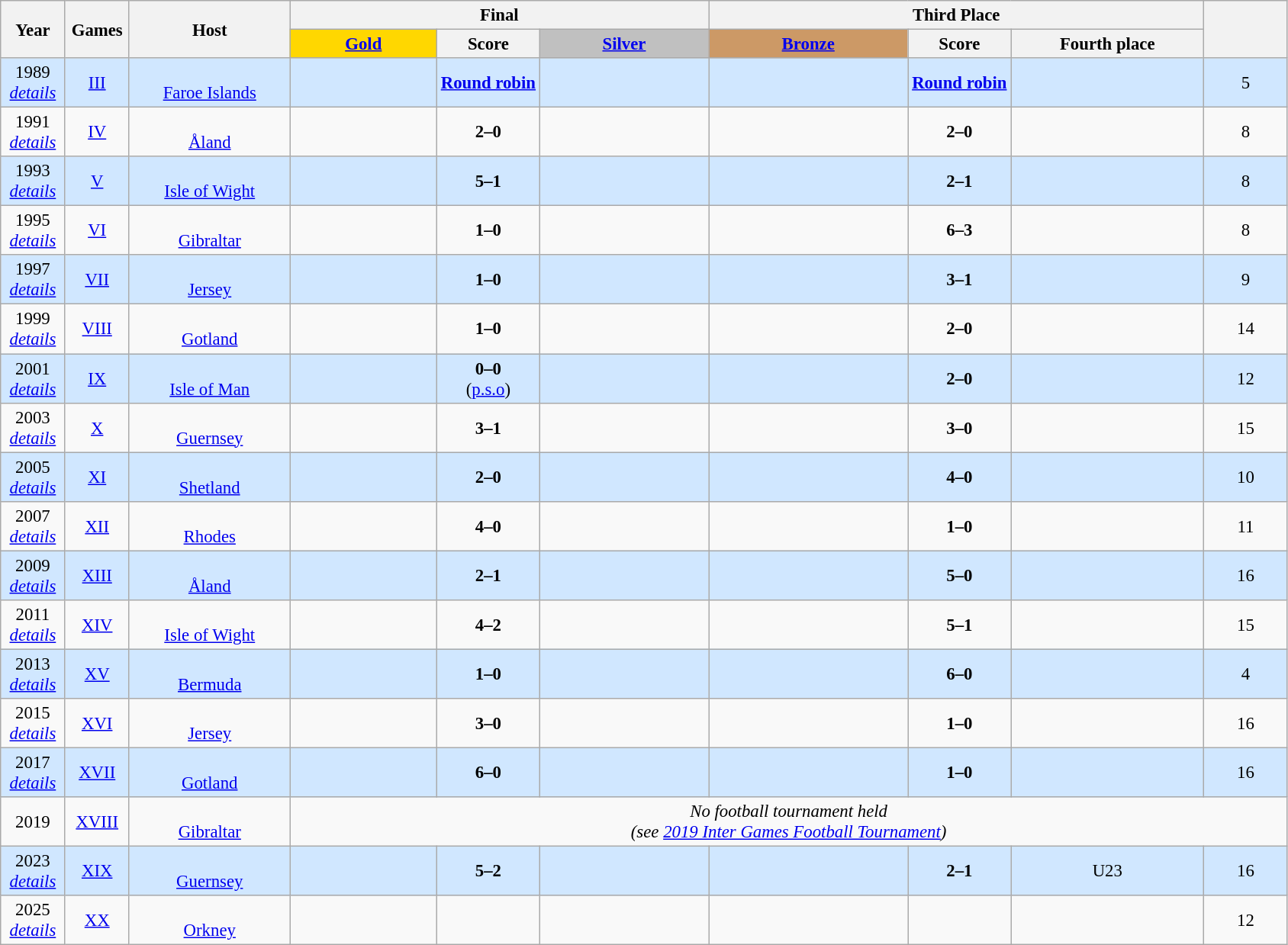<table class="wikitable" style="text-align: center; font-size:95%;">
<tr>
<th rowspan="2" style="width:5%;">Year</th>
<th rowspan="2" style="width:5%;">Games</th>
<th rowspan="2" style="width:12.5%;">Host</th>
<th colspan=3>Final</th>
<th colspan=3>Third Place</th>
<th rowspan=2 style= "width:;"></th>
</tr>
<tr>
<th style="background-color: gold"><a href='#'>Gold</a></th>
<th width=8%>Score</th>
<th style="background-color: silver"><a href='#'>Silver</a></th>
<th style="background-color: #CC9966"><a href='#'>Bronze</a></th>
<th width=8%>Score</th>
<th width=15%>Fourth place</th>
</tr>
<tr style="text-align:center; background:#d0e7ff;">
<td>1989<br><em><a href='#'>details</a></em></td>
<td><a href='#'>III</a></td>
<td><br><a href='#'>Faroe Islands</a></td>
<td></td>
<td><strong><a href='#'>Round robin</a></strong></td>
<td></td>
<td></td>
<td><strong><a href='#'>Round robin</a></strong></td>
<td></td>
<td>5</td>
</tr>
<tr align=center>
<td>1991<br><em><a href='#'>details</a></em></td>
<td><a href='#'>IV</a></td>
<td><br><a href='#'>Åland</a></td>
<td></td>
<td><strong>2–0</strong></td>
<td></td>
<td></td>
<td><strong>2–0</strong></td>
<td></td>
<td>8</td>
</tr>
<tr style="text-align:center; background:#d0e7ff;">
<td>1993<br><em><a href='#'>details</a></em></td>
<td><a href='#'>V</a></td>
<td><br><a href='#'>Isle of Wight</a></td>
<td></td>
<td><strong>5–1</strong></td>
<td></td>
<td></td>
<td><strong>2–1</strong></td>
<td></td>
<td>8</td>
</tr>
<tr align=center>
<td>1995<br><em><a href='#'>details</a></em></td>
<td><a href='#'>VI</a></td>
<td><br><a href='#'>Gibraltar</a></td>
<td></td>
<td><strong>1–0</strong></td>
<td></td>
<td></td>
<td><strong>6–3</strong></td>
<td></td>
<td>8</td>
</tr>
<tr style="text-align:center; background:#d0e7ff;">
<td>1997<br><em><a href='#'>details</a></em></td>
<td><a href='#'>VII</a></td>
<td><br><a href='#'>Jersey</a></td>
<td></td>
<td><strong>1–0</strong></td>
<td></td>
<td></td>
<td><strong>3–1</strong></td>
<td></td>
<td>9</td>
</tr>
<tr align=center>
<td>1999<br><em><a href='#'>details</a></em></td>
<td><a href='#'>VIII</a></td>
<td><br><a href='#'>Gotland</a></td>
<td> </td>
<td><strong>1–0</strong></td>
<td></td>
<td></td>
<td><strong>2–0</strong></td>
<td></td>
<td>14</td>
</tr>
<tr style="text-align:center; background:#d0e7ff;">
<td>2001<br><em><a href='#'>details</a></em></td>
<td><a href='#'>IX</a></td>
<td><br><a href='#'>Isle of Man</a></td>
<td></td>
<td><strong>0–0</strong><br>(<a href='#'>p.s.o</a>)</td>
<td></td>
<td></td>
<td><strong>2–0</strong></td>
<td></td>
<td>12</td>
</tr>
<tr align=center>
<td>2003<br><em><a href='#'>details</a></em></td>
<td><a href='#'>X</a></td>
<td><br><a href='#'>Guernsey</a></td>
<td></td>
<td><strong>3–1</strong></td>
<td></td>
<td></td>
<td><strong>3–0</strong></td>
<td></td>
<td>15</td>
</tr>
<tr style="text-align:center; background:#d0e7ff;">
<td>2005<br><em><a href='#'>details</a></em></td>
<td><a href='#'>XI</a></td>
<td><br><a href='#'>Shetland</a></td>
<td></td>
<td><strong>2–0</strong></td>
<td></td>
<td></td>
<td><strong>4–0</strong></td>
<td></td>
<td>10</td>
</tr>
<tr align=center>
<td>2007<br><em><a href='#'>details</a></em></td>
<td><a href='#'>XII</a></td>
<td><br><a href='#'>Rhodes</a></td>
<td></td>
<td><strong>4–0</strong></td>
<td></td>
<td></td>
<td><strong>1–0</strong></td>
<td></td>
<td>11</td>
</tr>
<tr style="text-align:center; background:#d0e7ff;">
<td>2009<br><em><a href='#'>details</a></em></td>
<td><a href='#'>XIII</a></td>
<td><br><a href='#'>Åland</a></td>
<td></td>
<td><strong>2–1</strong></td>
<td></td>
<td></td>
<td><strong>5–0</strong></td>
<td></td>
<td>16</td>
</tr>
<tr align=center>
<td>2011<br><em><a href='#'>details</a></em></td>
<td><a href='#'>XIV</a></td>
<td><br><a href='#'>Isle of Wight</a></td>
<td></td>
<td><strong>4–2</strong></td>
<td></td>
<td></td>
<td><strong>5–1</strong></td>
<td></td>
<td>15</td>
</tr>
<tr style="text-align:center; background:#d0e7ff;">
<td>2013<br><em><a href='#'>details</a></em></td>
<td><a href='#'>XV</a></td>
<td><br><a href='#'>Bermuda</a></td>
<td></td>
<td><strong>1–0</strong></td>
<td></td>
<td></td>
<td><strong>6–0</strong></td>
<td></td>
<td>4</td>
</tr>
<tr align=center>
<td>2015<br><em><a href='#'>details</a></em></td>
<td><a href='#'>XVI</a></td>
<td><br><a href='#'>Jersey</a></td>
<td></td>
<td><strong>3–0</strong></td>
<td></td>
<td></td>
<td><strong>1–0</strong></td>
<td></td>
<td>16</td>
</tr>
<tr style="text-align:center; background:#d0e7ff;">
<td>2017<br><em><a href='#'>details</a></em></td>
<td><a href='#'>XVII</a></td>
<td><br><a href='#'>Gotland</a></td>
<td></td>
<td><strong>6–0</strong></td>
<td></td>
<td></td>
<td><strong>1–0</strong></td>
<td></td>
<td>16</td>
</tr>
<tr align=center>
<td>2019</td>
<td><a href='#'>XVIII</a></td>
<td><br><a href='#'>Gibraltar</a></td>
<td colspan="7"><em>No football tournament held<br>(see <a href='#'>2019 Inter Games Football Tournament</a>)</em></td>
</tr>
<tr style="text-align:center; background:#d0e7ff;">
<td>2023<br><em><a href='#'>details</a></em></td>
<td><a href='#'>XIX</a></td>
<td><br><a href='#'>Guernsey</a></td>
<td></td>
<td><strong>5–2</strong></td>
<td></td>
<td></td>
<td><strong>2–1</strong></td>
<td> U23</td>
<td>16</td>
</tr>
<tr style="text-align:center;">
<td>2025<br><em><a href='#'>details</a></em></td>
<td><a href='#'>XX</a></td>
<td><br><a href='#'>Orkney</a></td>
<td></td>
<td></td>
<td></td>
<td></td>
<td></td>
<td></td>
<td>12</td>
</tr>
</table>
